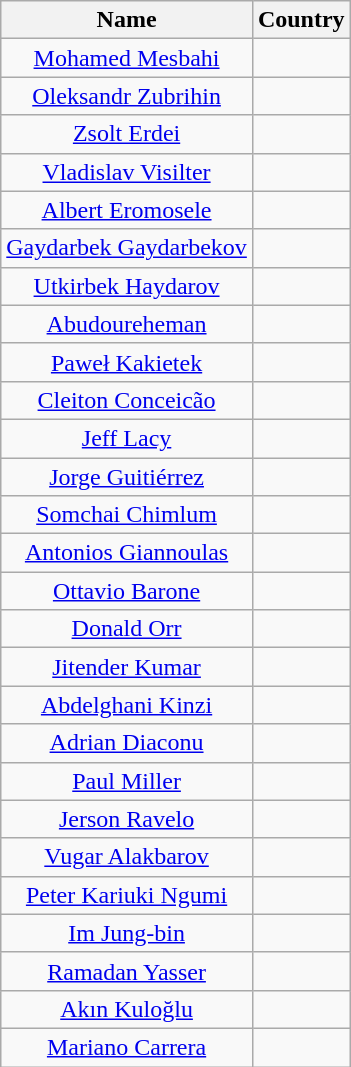<table class="wikitable sortable  mw-collapsible mw-collapsed" style="text-align:center">
<tr>
<th>Name</th>
<th>Country</th>
</tr>
<tr>
<td><a href='#'>Mohamed Mesbahi</a></td>
<td></td>
</tr>
<tr>
<td><a href='#'>Oleksandr Zubrihin</a></td>
<td></td>
</tr>
<tr>
<td><a href='#'>Zsolt Erdei</a></td>
<td></td>
</tr>
<tr>
<td><a href='#'>Vladislav Visilter</a></td>
<td></td>
</tr>
<tr>
<td><a href='#'>Albert Eromosele</a></td>
<td></td>
</tr>
<tr>
<td><a href='#'>Gaydarbek Gaydarbekov</a></td>
<td></td>
</tr>
<tr>
<td><a href='#'>Utkirbek Haydarov</a></td>
<td></td>
</tr>
<tr>
<td><a href='#'>Abudoureheman</a></td>
<td></td>
</tr>
<tr>
<td><a href='#'>Paweł Kakietek</a></td>
<td></td>
</tr>
<tr>
<td><a href='#'>Cleiton Conceicão</a></td>
<td></td>
</tr>
<tr>
<td><a href='#'>Jeff Lacy</a></td>
<td></td>
</tr>
<tr>
<td><a href='#'>Jorge Guitiérrez</a></td>
<td></td>
</tr>
<tr>
<td><a href='#'>Somchai Chimlum</a></td>
<td></td>
</tr>
<tr>
<td><a href='#'>Antonios Giannoulas</a></td>
<td></td>
</tr>
<tr>
<td><a href='#'>Ottavio Barone</a></td>
<td></td>
</tr>
<tr>
<td><a href='#'>Donald Orr</a></td>
<td></td>
</tr>
<tr>
<td><a href='#'>Jitender Kumar</a></td>
<td></td>
</tr>
<tr>
<td><a href='#'>Abdelghani Kinzi</a></td>
<td></td>
</tr>
<tr>
<td><a href='#'>Adrian Diaconu</a></td>
<td></td>
</tr>
<tr>
<td><a href='#'>Paul Miller</a></td>
<td></td>
</tr>
<tr>
<td><a href='#'>Jerson Ravelo</a></td>
<td></td>
</tr>
<tr>
<td><a href='#'>Vugar Alakbarov</a></td>
<td></td>
</tr>
<tr>
<td><a href='#'>Peter Kariuki Ngumi</a></td>
<td></td>
</tr>
<tr>
<td><a href='#'>Im Jung-bin</a></td>
<td></td>
</tr>
<tr>
<td><a href='#'>Ramadan Yasser</a></td>
<td></td>
</tr>
<tr>
<td><a href='#'>Akın Kuloğlu</a></td>
<td></td>
</tr>
<tr>
<td><a href='#'>Mariano Carrera</a></td>
<td></td>
</tr>
</table>
